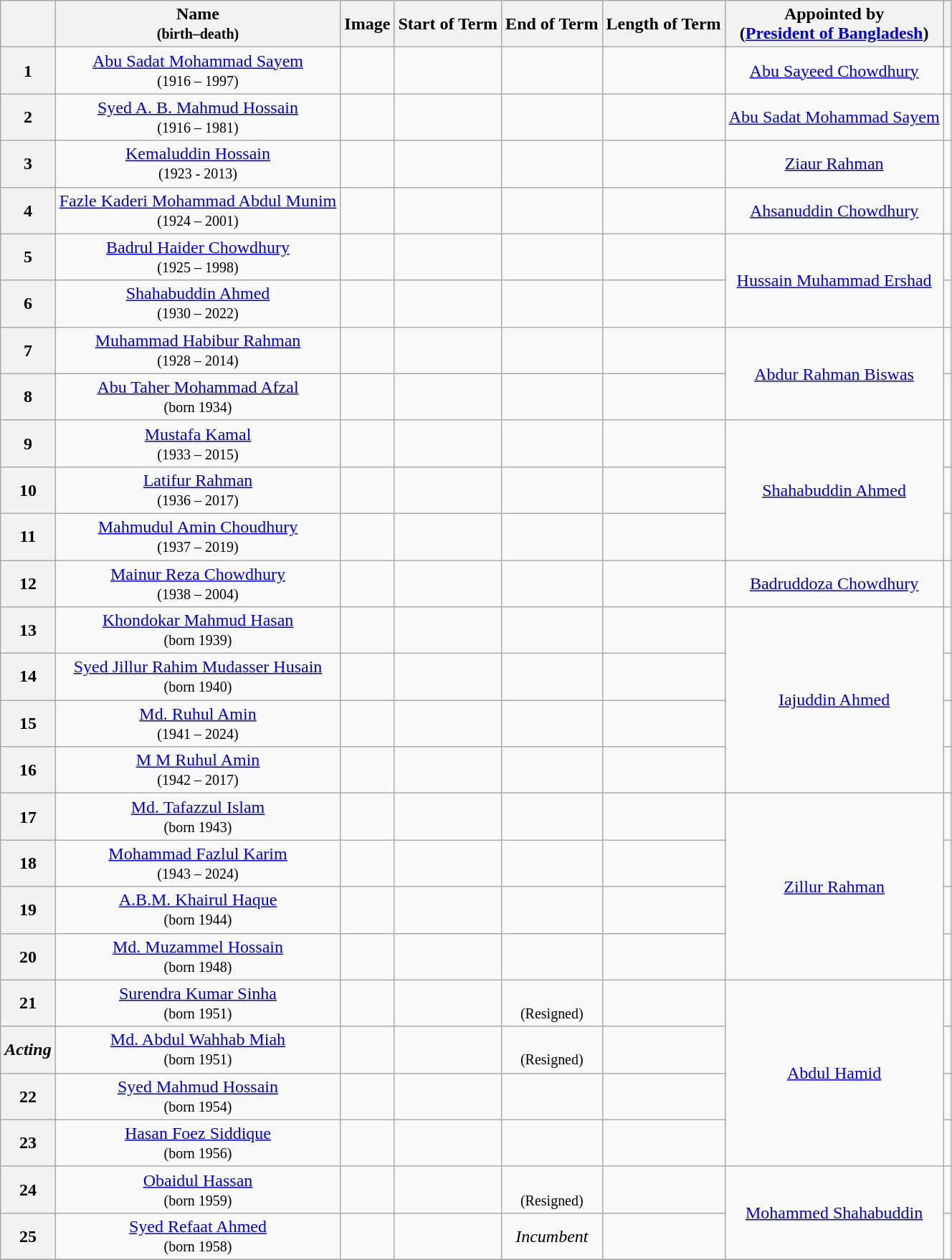<table class="wikitable sortable" style="text-align:center">
<tr>
<th scope=col></th>
<th scope=col>Name<br><small>(birth–death)</small></th>
<th scope=col  class=unsortable>Image</th>
<th scope=col>Start of Term</th>
<th scope=col>End of Term</th>
<th scope=col>Length of Term</th>
<th scope=col>Appointed by<br>(<a href='#'>President of Bangladesh</a>)</th>
<th scope=col class=unsortable></th>
</tr>
<tr>
<th scope=row>1</th>
<td><a href='#'>Abu Sadat Mohammad Sayem</a><br><small>(1916 – 1997)</small></td>
<td></td>
<td></td>
<td></td>
<td></td>
<td><a href='#'>Abu Sayeed Chowdhury</a></td>
<td></td>
</tr>
<tr>
<th scope=row>2</th>
<td><a href='#'>Syed A. B. Mahmud Hossain</a><br><small>(1916 – 1981)</small></td>
<td></td>
<td></td>
<td></td>
<td></td>
<td><a href='#'>Abu Sadat Mohammad Sayem</a></td>
<td></td>
</tr>
<tr>
<th scope=row>3</th>
<td><a href='#'>Kemaluddin Hossain</a><br><small>(1923 - 2013)</small></td>
<td></td>
<td></td>
<td></td>
<td></td>
<td><a href='#'>Ziaur Rahman</a></td>
<td></td>
</tr>
<tr>
<th scope=row>4</th>
<td><a href='#'>Fazle Kaderi Mohammad Abdul Munim</a><br><small>(1924 – 2001)</small></td>
<td></td>
<td></td>
<td></td>
<td></td>
<td><a href='#'>Ahsanuddin Chowdhury</a></td>
<td></td>
</tr>
<tr>
<th scope=row>5</th>
<td><a href='#'>Badrul Haider Chowdhury</a><br><small>(1925 – 1998)</small></td>
<td></td>
<td></td>
<td></td>
<td></td>
<td rowspan="2"><a href='#'>Hussain Muhammad Ershad</a></td>
<td></td>
</tr>
<tr>
<th scope=row>6</th>
<td><a href='#'>Shahabuddin Ahmed</a><br><small>(1930 – 2022)</small></td>
<td></td>
<td></td>
<td></td>
<td></td>
<td></td>
</tr>
<tr>
<th scope=row>7</th>
<td><a href='#'>Muhammad Habibur Rahman</a><br><small>(1928 – 2014)</small></td>
<td></td>
<td></td>
<td></td>
<td></td>
<td rowspan="2"><a href='#'>Abdur Rahman Biswas</a></td>
<td></td>
</tr>
<tr>
<th scope=row>8</th>
<td><a href='#'>Abu Taher Mohammad Afzal</a><br><small>(born 1934)</small></td>
<td></td>
<td></td>
<td></td>
<td></td>
<td></td>
</tr>
<tr>
<th scope=row>9</th>
<td><a href='#'>Mustafa Kamal</a><br><small>(1933 – 2015)</small></td>
<td></td>
<td></td>
<td></td>
<td></td>
<td rowspan="3"><a href='#'>Shahabuddin Ahmed</a></td>
<td></td>
</tr>
<tr>
<th scope=row>10</th>
<td><a href='#'>Latifur Rahman</a><br><small>(1936 – 2017)</small></td>
<td></td>
<td></td>
<td></td>
<td></td>
<td></td>
</tr>
<tr>
<th scope=row>11</th>
<td><a href='#'>Mahmudul Amin Choudhury</a><br><small>(1937 – 2019)</small></td>
<td></td>
<td></td>
<td></td>
<td></td>
<td></td>
</tr>
<tr>
<th scope=row>12</th>
<td><a href='#'>Mainur Reza Chowdhury</a><br><small>(1938 – 2004)</small></td>
<td></td>
<td></td>
<td></td>
<td></td>
<td><a href='#'>Badruddoza Chowdhury</a></td>
<td></td>
</tr>
<tr>
<th scope=row>13</th>
<td><a href='#'>Khondokar Mahmud Hasan</a><br><small>(born 1939)</small></td>
<td></td>
<td></td>
<td></td>
<td></td>
<td rowspan="4"><a href='#'>Iajuddin Ahmed</a></td>
<td></td>
</tr>
<tr>
<th scope=row>14</th>
<td><a href='#'>Syed Jillur Rahim Mudasser Husain</a><br><small>(born 1940)</small></td>
<td></td>
<td></td>
<td></td>
<td></td>
<td></td>
</tr>
<tr>
<th scope=row>15</th>
<td><a href='#'>Md. Ruhul Amin</a><br><small>(1941 – 2024)</small></td>
<td></td>
<td></td>
<td></td>
<td></td>
<td></td>
</tr>
<tr>
<th scope=row>16</th>
<td><a href='#'>M M Ruhul Amin</a><br><small>(1942 – 2017)</small></td>
<td></td>
<td></td>
<td></td>
<td></td>
<td><br></td>
</tr>
<tr>
<th scope=row>17</th>
<td><a href='#'>Md. Tafazzul Islam</a><br><small>(born 1943)</small></td>
<td></td>
<td></td>
<td></td>
<td></td>
<td rowspan="4"><a href='#'>Zillur Rahman</a></td>
<td></td>
</tr>
<tr>
<th scope=row>18</th>
<td><a href='#'>Mohammad Fazlul Karim</a><br><small>(1943 – 2024)</small></td>
<td></td>
<td></td>
<td></td>
<td></td>
<td></td>
</tr>
<tr>
<th scope=row>19</th>
<td><a href='#'>A.B.M. Khairul Haque</a><br><small>(born 1944)</small></td>
<td></td>
<td></td>
<td></td>
<td></td>
<td></td>
</tr>
<tr>
<th scope=row>20</th>
<td><a href='#'>Md. Muzammel Hossain</a><br><small>(born 1948)</small></td>
<td></td>
<td></td>
<td></td>
<td></td>
<td></td>
</tr>
<tr>
<th scope=row>21</th>
<td><a href='#'>Surendra Kumar Sinha</a><br><small>(born 1951)</small></td>
<td></td>
<td></td>
<td><br><small>(Resigned)</small></td>
<td></td>
<td rowspan="4"><a href='#'>Abdul Hamid</a></td>
<td><br></td>
</tr>
<tr>
<th scope=row><em>Acting</em></th>
<td><a href='#'>Md. Abdul Wahhab Miah</a><br><small>(born 1951)</small></td>
<td></td>
<td></td>
<td><br><small>(Resigned)</small></td>
<td></td>
<td><br></td>
</tr>
<tr>
<th scope=row>22</th>
<td><a href='#'>Syed Mahmud Hossain</a><br><small>(born 1954)</small></td>
<td></td>
<td></td>
<td></td>
<td></td>
<td></td>
</tr>
<tr>
<th scope=row>23</th>
<td><a href='#'>Hasan Foez Siddique</a><br><small>(born 1956)</small></td>
<td></td>
<td></td>
<td></td>
<td></td>
<td></td>
</tr>
<tr>
<th scope=row>24</th>
<td><a href='#'>Obaidul Hassan</a><br><small>(born 1959)</small></td>
<td></td>
<td></td>
<td><br><small>(Resigned)</small></td>
<td></td>
<td rowspan="2"><a href='#'>Mohammed Shahabuddin</a></td>
<td><br></td>
</tr>
<tr>
<th scope=row>25</th>
<td><a href='#'>Syed Refaat Ahmed</a><br><small>(born 1958)</small></td>
<td></td>
<td></td>
<td><em>Incumbent</em></td>
<td></td>
<td></td>
</tr>
<tr>
</tr>
</table>
